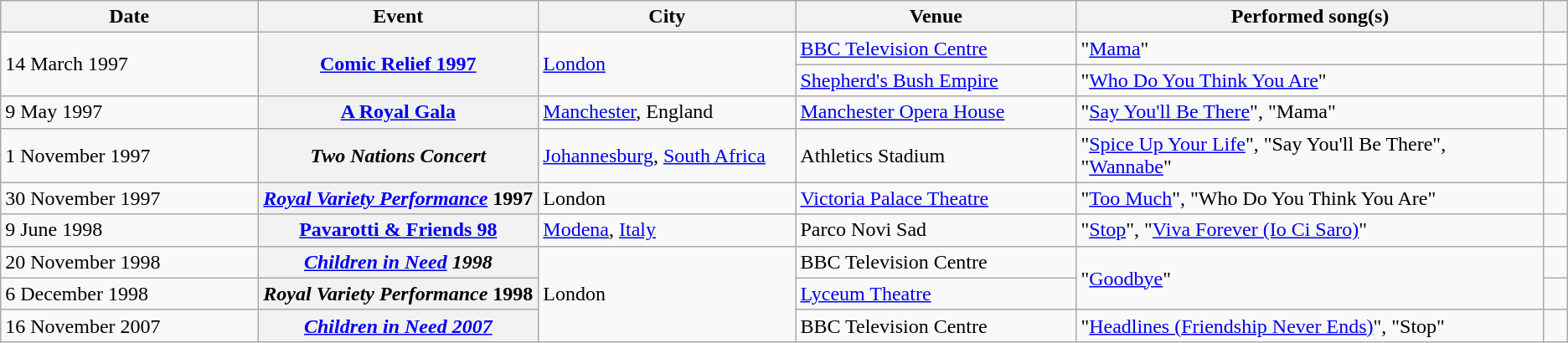<table class="wikitable sortable plainrowheaders">
<tr>
<th style="width:11%;">Date</th>
<th style="width:12%;">Event</th>
<th style="width:11%;">City</th>
<th style="width:12%;">Venue</th>
<th style="width:20%;">Performed song(s)</th>
<th style="width:1%;"></th>
</tr>
<tr>
<td rowspan="2">14 March 1997</td>
<th scope="row" rowspan="2"><a href='#'>Comic Relief 1997</a></th>
<td rowspan="2"><a href='#'>London</a></td>
<td><a href='#'>BBC Television Centre</a></td>
<td>"<a href='#'>Mama</a>"</td>
<td style="text-align:center;"></td>
</tr>
<tr>
<td><a href='#'>Shepherd's Bush Empire</a></td>
<td>"<a href='#'>Who Do You Think You Are</a>" </td>
<td style="text-align:center;"></td>
</tr>
<tr>
<td>9 May 1997</td>
<th scope="row"><a href='#'>A Royal Gala</a></th>
<td><a href='#'>Manchester</a>, England</td>
<td><a href='#'>Manchester Opera House</a></td>
<td>"<a href='#'>Say You'll Be There</a>", "Mama"</td>
<td style="text-align:center;"></td>
</tr>
<tr>
<td>1 November 1997</td>
<th scope="row"><em>Two Nations Concert</em></th>
<td><a href='#'>Johannesburg</a>, <a href='#'>South Africa</a></td>
<td>Athletics Stadium</td>
<td>"<a href='#'>Spice Up Your Life</a>", "Say You'll Be There", "<a href='#'>Wannabe</a>"</td>
<td style="text-align:center;"></td>
</tr>
<tr>
<td>30 November 1997</td>
<th scope="row"><em><a href='#'>Royal Variety Performance</a></em> 1997</th>
<td>London</td>
<td><a href='#'>Victoria Palace Theatre</a></td>
<td>"<a href='#'>Too Much</a>", "Who Do You Think You Are"</td>
<td style="text-align:center;"></td>
</tr>
<tr>
<td>9 June 1998</td>
<th scope="row"><a href='#'>Pavarotti & Friends 98</a></th>
<td><a href='#'>Modena</a>, <a href='#'>Italy</a></td>
<td>Parco Novi Sad</td>
<td>"<a href='#'>Stop</a>", "<a href='#'>Viva Forever (Io Ci Saro)</a>" </td>
<td style="text-align:center;"></td>
</tr>
<tr>
<td>20 November 1998</td>
<th scope="row"><em><a href='#'>Children in Need</a> 1998</em></th>
<td rowspan="3">London</td>
<td>BBC Television Centre</td>
<td rowspan="2">"<a href='#'>Goodbye</a>"</td>
<td style="text-align:center;"></td>
</tr>
<tr>
<td>6 December 1998</td>
<th scope="row"><em>Royal Variety Performance</em> 1998</th>
<td><a href='#'>Lyceum Theatre</a></td>
<td style="text-align:center;"></td>
</tr>
<tr>
<td>16 November 2007</td>
<th scope="row"><em><a href='#'>Children in Need 2007</a></em></th>
<td>BBC Television Centre</td>
<td>"<a href='#'>Headlines (Friendship Never Ends)</a>", "Stop"</td>
<td style="text-align:center;"></td>
</tr>
</table>
